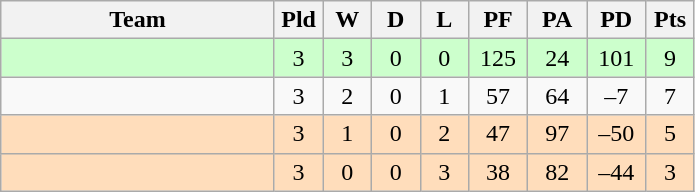<table class="wikitable" style="text-align:center;">
<tr>
<th width=175>Team</th>
<th width=25 abbr="Played">Pld</th>
<th width=25 abbr="Won">W</th>
<th width=25 abbr="Drawn">D</th>
<th width=25 abbr="Lost">L</th>
<th width=32 abbr="Points for">PF</th>
<th width=32 abbr="Points against">PA</th>
<th width=32 abbr="Points difference">PD</th>
<th width=25 abbr="Points">Pts</th>
</tr>
<tr bgcolor="#ccffcc">
<td align=left></td>
<td>3</td>
<td>3</td>
<td>0</td>
<td>0</td>
<td>125</td>
<td>24</td>
<td>101</td>
<td>9</td>
</tr>
<tr>
<td align=left></td>
<td>3</td>
<td>2</td>
<td>0</td>
<td>1</td>
<td>57</td>
<td>64</td>
<td>–7</td>
<td>7</td>
</tr>
<tr bgcolor="#ffddbb">
<td align=left></td>
<td>3</td>
<td>1</td>
<td>0</td>
<td>2</td>
<td>47</td>
<td>97</td>
<td>–50</td>
<td>5</td>
</tr>
<tr bgcolor="#ffddbb">
<td align=left></td>
<td>3</td>
<td>0</td>
<td>0</td>
<td>3</td>
<td>38</td>
<td>82</td>
<td>–44</td>
<td>3</td>
</tr>
</table>
